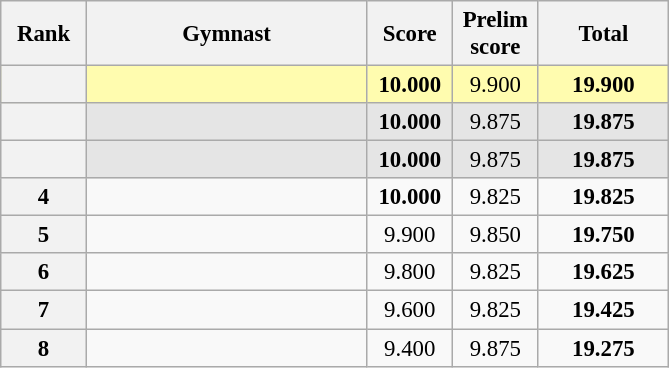<table class="wikitable sortable" style="text-align:center; font-size:95%">
<tr>
<th scope="col" style="width:50px;">Rank</th>
<th scope="col" style="width:180px;">Gymnast</th>
<th scope="col" style="width:50px;">Score</th>
<th scope="col" style="width:50px;">Prelim score</th>
<th scope="col" style="width:80px;">Total</th>
</tr>
<tr style="background:#fffcaf;">
<th scope=row style="text-align:center"></th>
<td style="text-align:left;"></td>
<td><strong>10.000</strong></td>
<td>9.900</td>
<td><strong>19.900</strong></td>
</tr>
<tr style="background:#e5e5e5;">
<th scope=row style="text-align:center"></th>
<td style="text-align:left;"></td>
<td><strong>10.000</strong></td>
<td>9.875</td>
<td><strong>19.875</strong></td>
</tr>
<tr style="background:#e5e5e5;">
<th scope=row style="text-align:center"></th>
<td style="text-align:left;"></td>
<td><strong>10.000</strong></td>
<td>9.875</td>
<td><strong>19.875</strong></td>
</tr>
<tr>
<th scope=row style="text-align:center">4</th>
<td style="text-align:left;"></td>
<td><strong>10.000</strong></td>
<td>9.825</td>
<td><strong>19.825</strong></td>
</tr>
<tr>
<th scope=row style="text-align:center">5</th>
<td style="text-align:left;"></td>
<td>9.900</td>
<td>9.850</td>
<td><strong>19.750</strong></td>
</tr>
<tr>
<th scope=row style="text-align:center">6</th>
<td style="text-align:left;"></td>
<td>9.800</td>
<td>9.825</td>
<td><strong>19.625</strong></td>
</tr>
<tr>
<th scope=row style="text-align:center">7</th>
<td style="text-align:left;"></td>
<td>9.600</td>
<td>9.825</td>
<td><strong>19.425</strong></td>
</tr>
<tr>
<th scope=row style="text-align:center">8</th>
<td style="text-align:left;"></td>
<td>9.400</td>
<td>9.875</td>
<td><strong>19.275</strong></td>
</tr>
</table>
